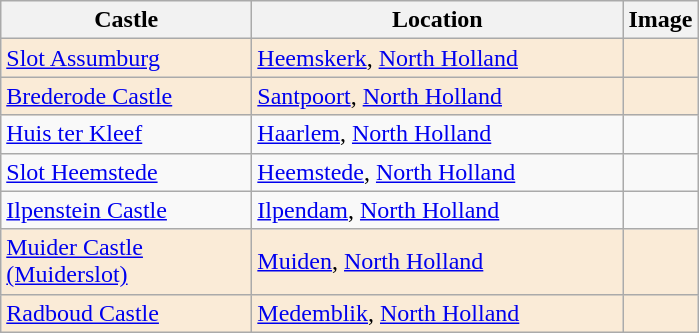<table class="wikitable">
<tr>
<th style="width:10em;">Castle</th>
<th style="width:15em;">Location</th>
<th>Image</th>
</tr>
<tr bgcolor="#FAEBD7">
<td><a href='#'>Slot Assumburg</a></td>
<td><a href='#'>Heemskerk</a>, <a href='#'>North Holland</a><br></td>
<td></td>
</tr>
<tr bgcolor="#FAEBD7">
<td><a href='#'>Brederode Castle</a></td>
<td><a href='#'>Santpoort</a>, <a href='#'>North Holland</a><br></td>
<td></td>
</tr>
<tr>
<td><a href='#'>Huis ter Kleef</a></td>
<td><a href='#'>Haarlem</a>, <a href='#'>North Holland</a><br></td>
<td></td>
</tr>
<tr>
<td><a href='#'>Slot Heemstede</a></td>
<td><a href='#'>Heemstede</a>, <a href='#'>North Holland</a><br></td>
<td></td>
</tr>
<tr>
<td><a href='#'>Ilpenstein Castle</a></td>
<td><a href='#'>Ilpendam</a>, <a href='#'>North Holland</a><br></td>
<td></td>
</tr>
<tr bgcolor="#FAEBD7">
<td><a href='#'>Muider Castle (Muiderslot)</a></td>
<td><a href='#'>Muiden</a>, <a href='#'>North Holland</a><br></td>
<td></td>
</tr>
<tr bgcolor="#FAEBD7">
<td><a href='#'>Radboud Castle</a></td>
<td><a href='#'>Medemblik</a>, <a href='#'>North Holland</a><br></td>
<td></td>
</tr>
</table>
